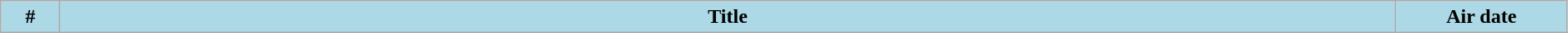<table class="wikitable plainrowheaders" style="width:99%; background:#fff;">
<tr>
<th style="background:#add8e6; width:40px;">#</th>
<th style="background: #add8e6;">Title</th>
<th style="background:#add8e6; width:130px;">Air date<br>











</th>
</tr>
</table>
